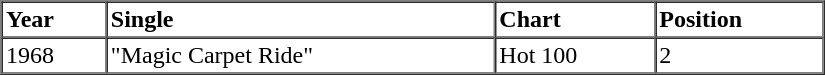<table border="1" cellspacing="0" cellpadding="2" style="width:550px;">
<tr>
<th align="left">Year</th>
<th align="left">Single</th>
<th align="left">Chart</th>
<th align="left">Position</th>
</tr>
<tr>
<td align="left">1968</td>
<td align="left">"Magic Carpet Ride"</td>
<td align="left">Hot 100</td>
<td align="left">2</td>
</tr>
</table>
